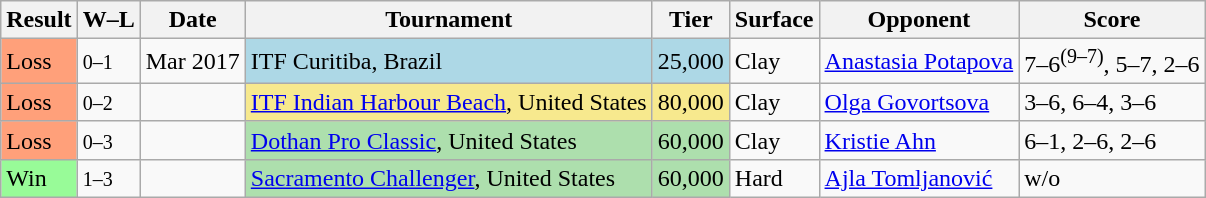<table class="sortable wikitable">
<tr>
<th>Result</th>
<th class="unsortable">W–L</th>
<th>Date</th>
<th>Tournament</th>
<th>Tier</th>
<th>Surface</th>
<th>Opponent</th>
<th class="unsortable">Score</th>
</tr>
<tr>
<td bgcolor=FFA07A>Loss</td>
<td><small>0–1</small></td>
<td>Mar 2017</td>
<td style="background:lightblue;">ITF Curitiba, Brazil</td>
<td style="background:lightblue;">25,000</td>
<td>Clay</td>
<td> <a href='#'>Anastasia Potapova</a></td>
<td>7–6<sup>(9–7)</sup>, 5–7, 2–6</td>
</tr>
<tr>
<td bgcolor=FFA07A>Loss</td>
<td><small>0–2</small></td>
<td><a href='#'></a></td>
<td style="background:#f7e98e;"><a href='#'>ITF Indian Harbour Beach</a>, United States</td>
<td style="background:#f7e98e;">80,000</td>
<td>Clay</td>
<td> <a href='#'>Olga Govortsova</a></td>
<td>3–6, 6–4, 3–6</td>
</tr>
<tr>
<td bgcolor=FFA07A>Loss</td>
<td><small>0–3</small></td>
<td><a href='#'></a></td>
<td style="background:#addfad;"><a href='#'>Dothan Pro Classic</a>, United States</td>
<td style="background:#addfad;">60,000</td>
<td>Clay</td>
<td> <a href='#'>Kristie Ahn</a></td>
<td>6–1, 2–6, 2–6</td>
</tr>
<tr>
<td bgcolor=98FB98>Win</td>
<td><small>1–3</small></td>
<td><a href='#'></a></td>
<td style="background:#addfad;"><a href='#'>Sacramento Challenger</a>, United States</td>
<td style="background:#addfad;">60,000</td>
<td>Hard</td>
<td> <a href='#'>Ajla Tomljanović</a></td>
<td>w/o</td>
</tr>
</table>
